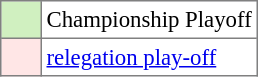<table bgcolor="#f7f8ff" cellpadding="3" cellspacing="0" border="1" style="font-size: 95%; border: gray solid 1px; border-collapse: collapse;text-align:center;">
<tr>
<td style="background: #D0F0C0;" width="20"></td>
<td bgcolor="#ffffff" align="left">Championship Playoff</td>
</tr>
<tr>
<td style="background: #FFE6E6;" width="20"></td>
<td bgcolor="#ffffff" align="left"><a href='#'>relegation play-off</a></td>
</tr>
</table>
